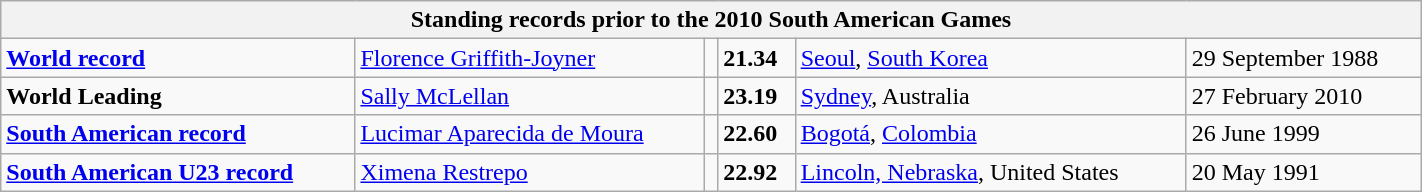<table class="wikitable" width=75%>
<tr>
<th colspan="6">Standing records prior to the 2010 South American Games</th>
</tr>
<tr>
<td><strong><a href='#'>World record</a></strong></td>
<td><a href='#'>Florence Griffith-Joyner</a></td>
<td align=left></td>
<td><strong>21.34</strong></td>
<td><a href='#'>Seoul</a>, <a href='#'>South Korea</a></td>
<td>29 September 1988</td>
</tr>
<tr>
<td><strong>World Leading</strong></td>
<td><a href='#'>Sally McLellan</a></td>
<td align=left></td>
<td><strong>23.19</strong></td>
<td><a href='#'>Sydney</a>, Australia</td>
<td>27 February 2010</td>
</tr>
<tr>
<td><strong><a href='#'>South American record</a></strong></td>
<td><a href='#'>Lucimar Aparecida de Moura</a></td>
<td align=left></td>
<td><strong>22.60</strong></td>
<td><a href='#'>Bogotá</a>, <a href='#'>Colombia</a></td>
<td>26 June 1999</td>
</tr>
<tr>
<td><strong><a href='#'>South American U23 record</a></strong></td>
<td><a href='#'>Ximena Restrepo</a></td>
<td align=left></td>
<td><strong>22.92</strong></td>
<td><a href='#'>Lincoln, Nebraska</a>, United States</td>
<td>20 May 1991</td>
</tr>
</table>
